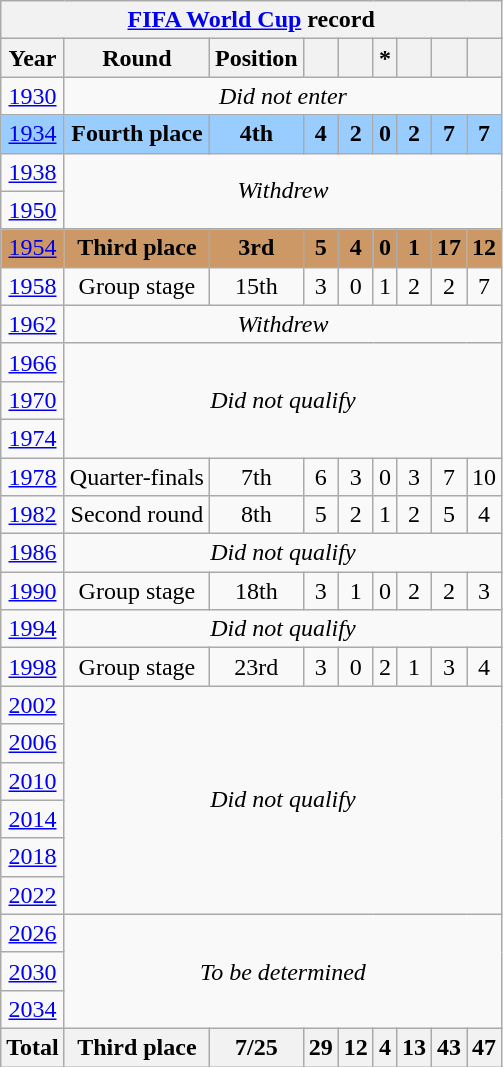<table class="wikitable" style="text-align: center;">
<tr>
<th colspan=9><a href='#'>FIFA World Cup</a> record</th>
</tr>
<tr>
<th>Year</th>
<th>Round</th>
<th>Position</th>
<th></th>
<th></th>
<th>*</th>
<th></th>
<th></th>
<th></th>
</tr>
<tr>
<td> <a href='#'>1930</a></td>
<td colspan=8><em>Did not enter</em></td>
</tr>
<tr style="background:#9acdff;">
<td> <a href='#'>1934</a></td>
<td><strong>Fourth place</strong></td>
<td><strong>4th</strong></td>
<td><strong>4</strong></td>
<td><strong>2</strong></td>
<td><strong>0</strong></td>
<td><strong>2</strong></td>
<td><strong>7</strong></td>
<td><strong>7</strong></td>
</tr>
<tr>
<td> <a href='#'>1938</a></td>
<td rowspan=2 colspan=8><em>Withdrew</em></td>
</tr>
<tr>
<td> <a href='#'>1950</a></td>
</tr>
<tr bgcolor="#cc9966">
<td> <a href='#'>1954</a></td>
<td><strong>Third place</strong></td>
<td><strong>3rd</strong></td>
<td><strong>5</strong></td>
<td><strong>4</strong></td>
<td><strong>0</strong></td>
<td><strong>1</strong></td>
<td><strong>17</strong></td>
<td><strong>12</strong></td>
</tr>
<tr>
<td> <a href='#'>1958</a></td>
<td>Group stage</td>
<td>15th</td>
<td>3</td>
<td>0</td>
<td>1</td>
<td>2</td>
<td>2</td>
<td>7</td>
</tr>
<tr>
<td> <a href='#'>1962</a></td>
<td colspan=8><em>Withdrew</em></td>
</tr>
<tr>
<td> <a href='#'>1966</a></td>
<td rowspan=3 colspan=8><em>Did not qualify</em></td>
</tr>
<tr>
<td> <a href='#'>1970</a></td>
</tr>
<tr>
<td> <a href='#'>1974</a></td>
</tr>
<tr>
<td> <a href='#'>1978</a></td>
<td>Quarter-finals</td>
<td>7th</td>
<td>6</td>
<td>3</td>
<td>0</td>
<td>3</td>
<td>7</td>
<td>10</td>
</tr>
<tr>
<td> <a href='#'>1982</a></td>
<td>Second round</td>
<td>8th</td>
<td>5</td>
<td>2</td>
<td>1</td>
<td>2</td>
<td>5</td>
<td>4</td>
</tr>
<tr>
<td> <a href='#'>1986</a></td>
<td colspan=8><em>Did not qualify</em></td>
</tr>
<tr>
<td> <a href='#'>1990</a></td>
<td>Group stage</td>
<td>18th</td>
<td>3</td>
<td>1</td>
<td>0</td>
<td>2</td>
<td>2</td>
<td>3</td>
</tr>
<tr>
<td> <a href='#'>1994</a></td>
<td colspan=8><em>Did not qualify</em></td>
</tr>
<tr>
<td> <a href='#'>1998</a></td>
<td>Group stage</td>
<td>23rd</td>
<td>3</td>
<td>0</td>
<td>2</td>
<td>1</td>
<td>3</td>
<td>4</td>
</tr>
<tr>
<td>  <a href='#'>2002</a></td>
<td rowspan=6 colspan=8><em>Did not qualify</em></td>
</tr>
<tr>
<td> <a href='#'>2006</a></td>
</tr>
<tr>
<td> <a href='#'>2010</a></td>
</tr>
<tr>
<td> <a href='#'>2014</a></td>
</tr>
<tr>
<td> <a href='#'>2018</a></td>
</tr>
<tr>
<td> <a href='#'>2022</a></td>
</tr>
<tr>
<td>   <a href='#'>2026</a></td>
<td colspan=8 rowspan=3><em>To be determined</em></td>
</tr>
<tr>
<td>   <a href='#'>2030</a></td>
</tr>
<tr>
<td> <a href='#'>2034</a></td>
</tr>
<tr>
<th><strong>Total</strong></th>
<th>Third place</th>
<th>7/25</th>
<th>29</th>
<th>12</th>
<th>4</th>
<th>13</th>
<th>43</th>
<th>47</th>
</tr>
</table>
